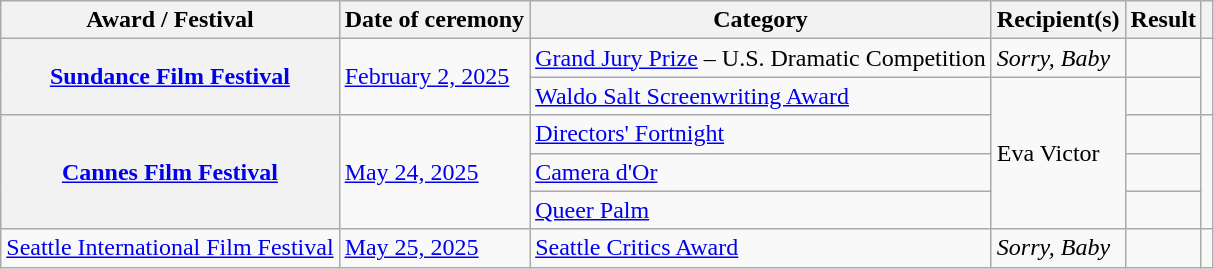<table class="wikitable sortable plainrowheaders">
<tr>
<th scope="col">Award / Festival</th>
<th scope="col">Date of ceremony</th>
<th scope="col">Category</th>
<th scope="col">Recipient(s)</th>
<th scope="col">Result</th>
<th scope="col" class="unsortable"></th>
</tr>
<tr>
<th rowspan="2" scope="row"><a href='#'>Sundance Film Festival</a></th>
<td rowspan="2"><a href='#'>February 2, 2025</a></td>
<td><a href='#'>Grand Jury Prize</a> – U.S. Dramatic Competition</td>
<td><em>Sorry, Baby</em></td>
<td></td>
<td rowspan="2" align="center"></td>
</tr>
<tr>
<td><a href='#'>Waldo Salt Screenwriting Award</a></td>
<td rowspan="4">Eva Victor</td>
<td></td>
</tr>
<tr>
<th rowspan="3" scope="row"><a href='#'>Cannes Film Festival</a></th>
<td rowspan="3"><a href='#'>May 24, 2025</a></td>
<td><a href='#'>Directors' Fortnight</a></td>
<td></td>
<td align="center" rowspan="3"></td>
</tr>
<tr>
<td><a href='#'>Camera d'Or</a></td>
<td></td>
</tr>
<tr>
<td><a href='#'>Queer Palm</a></td>
<td></td>
</tr>
<tr>
<td><a href='#'>Seattle International Film Festival</a></td>
<td><a href='#'>May 25, 2025</a></td>
<td><a href='#'>Seattle Critics Award</a></td>
<td><em>Sorry, Baby</em></td>
<td></td>
<td></td>
</tr>
</table>
